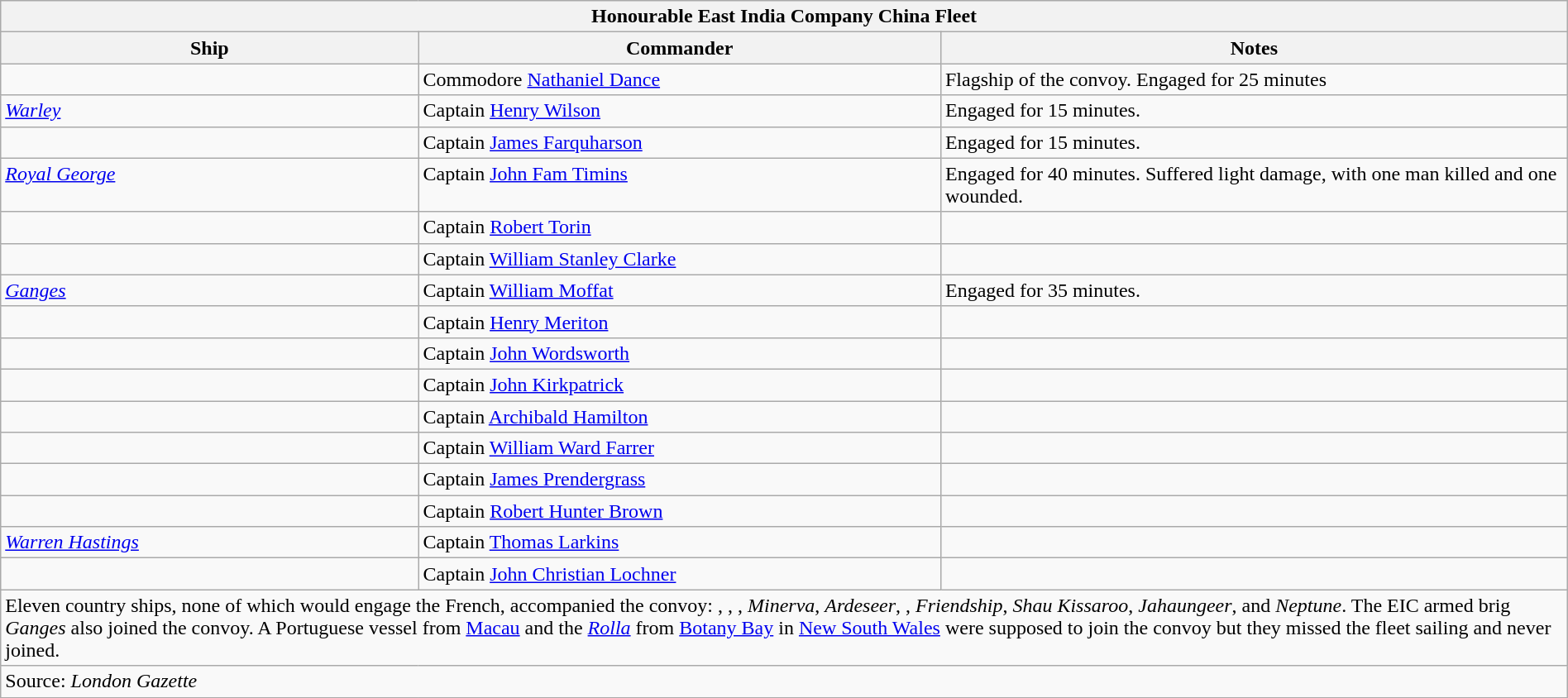<table class="wikitable" width=100%>
<tr valign="top">
<th colspan="11" bgcolor="white">Honourable East India Company China Fleet</th>
</tr>
<tr valign="top"|- valign="top">
<th width=20%; align= center>Ship</th>
<th width=25%; align= center>Commander</th>
<th width=30%; align= center>Notes</th>
</tr>
<tr valign="top">
<td align= left></td>
<td align= left>Commodore <a href='#'>Nathaniel Dance</a></td>
<td align= left>Flagship of the convoy. Engaged for 25 minutes</td>
</tr>
<tr valign="top">
<td align= left><em><a href='#'>Warley</a></em></td>
<td align= left>Captain <a href='#'>Henry Wilson</a></td>
<td align= left>Engaged for 15 minutes.</td>
</tr>
<tr valign="top">
<td align= left></td>
<td align= left>Captain <a href='#'>James Farquharson</a></td>
<td align= left>Engaged for 15 minutes.</td>
</tr>
<tr valign="top">
<td align= left><a href='#'><em>Royal George</em></a></td>
<td align= left>Captain <a href='#'>John Fam Timins</a></td>
<td align= left>Engaged for 40 minutes. Suffered light damage, with one man killed and one wounded.</td>
</tr>
<tr valign="top">
<td align= left></td>
<td align= left>Captain <a href='#'>Robert Torin</a></td>
<td align= left></td>
</tr>
<tr valign="top">
<td align= left></td>
<td align= left>Captain <a href='#'>William Stanley Clarke</a></td>
<td align= left></td>
</tr>
<tr valign="top">
<td align= left><a href='#'><em>Ganges</em></a></td>
<td align= left>Captain <a href='#'>William Moffat</a></td>
<td align= left>Engaged for 35 minutes.</td>
</tr>
<tr valign="top">
<td align= left></td>
<td align= left>Captain <a href='#'>Henry Meriton</a></td>
<td align= left></td>
</tr>
<tr valign="top">
<td align= left></td>
<td align= left>Captain <a href='#'>John Wordsworth</a></td>
<td align= left></td>
</tr>
<tr valign="top">
<td align= left></td>
<td align= left>Captain <a href='#'>John Kirkpatrick</a></td>
<td align= left></td>
</tr>
<tr valign="top">
<td align= left></td>
<td align= left>Captain <a href='#'>Archibald Hamilton</a></td>
<td align= left></td>
</tr>
<tr valign="top">
<td align= left></td>
<td align= left>Captain <a href='#'>William Ward Farrer</a></td>
<td align= left></td>
</tr>
<tr valign="top">
<td align= left></td>
<td align= left>Captain <a href='#'>James Prendergrass</a></td>
<td align= left></td>
</tr>
<tr valign="top">
<td align= left></td>
<td align= left>Captain <a href='#'>Robert Hunter Brown</a></td>
<td align= left></td>
</tr>
<tr valign="top">
<td align= left><a href='#'><em>Warren Hastings</em></a></td>
<td align= left>Captain <a href='#'>Thomas Larkins</a></td>
<td align= left></td>
</tr>
<tr valign="top">
<td align= left></td>
<td align= left>Captain <a href='#'>John Christian Lochner</a></td>
<td align= left></td>
</tr>
<tr valign="top">
<td colspan="9" align="left">Eleven country ships, none of which would engage the French, accompanied the convoy: , , , <em>Minerva</em>, <em>Ardeseer</em>, , <em>Friendship</em>, <em>Shau Kissaroo</em>, <em>Jahaungeer</em>,  and <em>Neptune</em>. The EIC armed brig <em>Ganges</em> also joined the convoy. A Portuguese vessel from <a href='#'>Macau</a> and the <em><a href='#'>Rolla</a></em> from <a href='#'>Botany Bay</a> in <a href='#'>New South Wales</a> were supposed to join the convoy but they missed the fleet sailing and never joined.</td>
</tr>
<tr valign="top">
<td colspan="9" align="left">Source: <em>London Gazette</em></td>
</tr>
<tr>
</tr>
</table>
